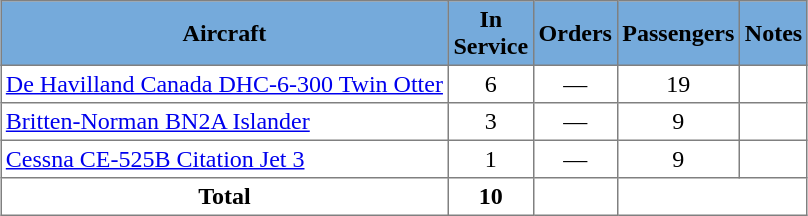<table class="toccolours" border="1" cellpadding="3" style="margin:1em auto; border-collapse:collapse">
<tr bgcolor=#75aadb>
<th>Aircraft</th>
<th>In<br>Service</th>
<th>Orders</th>
<th>Passengers</th>
<th>Notes</th>
</tr>
<tr>
<td><a href='#'>De Havilland Canada DHC-6-300 Twin Otter</a></td>
<td align="center">6</td>
<td align="center">—</td>
<td align="center">19</td>
<td></td>
</tr>
<tr>
<td><a href='#'>Britten-Norman BN2A Islander</a></td>
<td align="center">3</td>
<td align="center">—</td>
<td align="center">9</td>
<td></td>
</tr>
<tr>
<td><a href='#'>Cessna CE-525B Citation Jet 3</a></td>
<td align="center">1</td>
<td align="center">—</td>
<td align="center">9</td>
<td></td>
</tr>
<tr>
<th>Total</th>
<th>10</th>
<th></th>
<th colspan="2"></th>
</tr>
</table>
